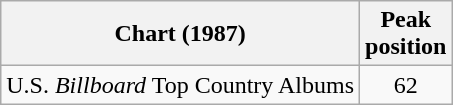<table class="wikitable">
<tr>
<th>Chart (1987)</th>
<th>Peak<br>position</th>
</tr>
<tr>
<td>U.S. <em>Billboard</em> Top Country Albums</td>
<td align="center">62</td>
</tr>
</table>
